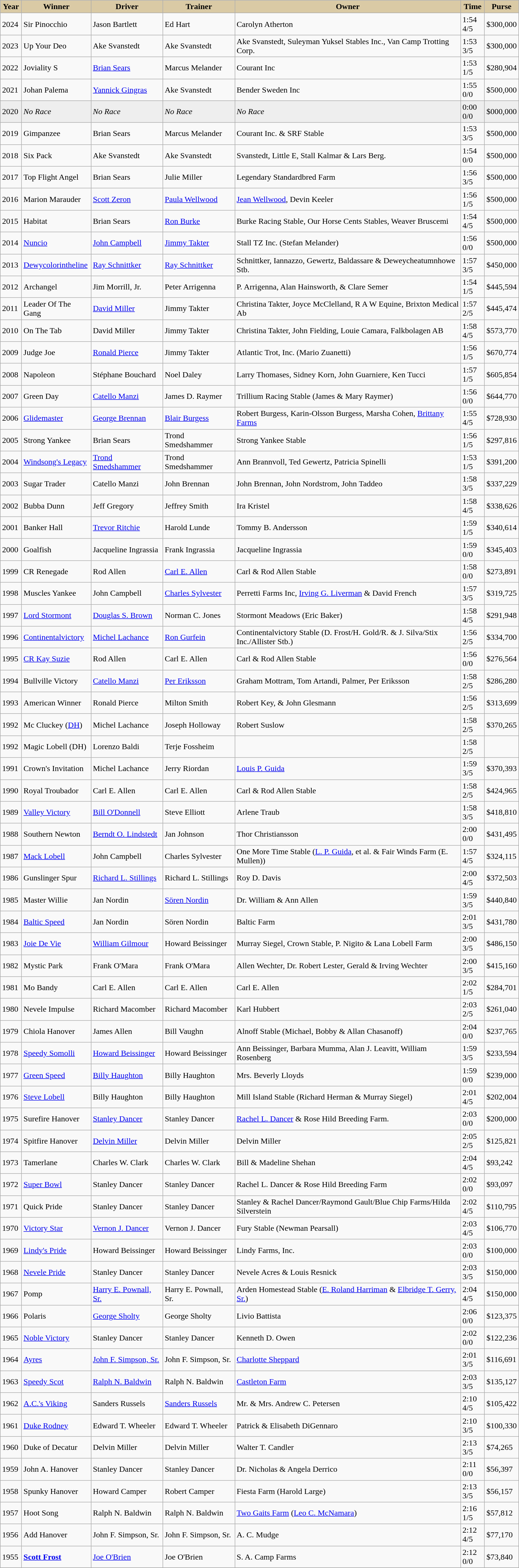<table class="wikitable sortable">
<tr>
<th style="background-color:#DACAA5; width:35px">Year<br></th>
<th style="background-color:#DACAA5; width:130px">Winner<br></th>
<th style="background-color:#DACAA5; width:135px">Driver<br></th>
<th style="background-color:#DACAA5; width:135px">Trainer<br></th>
<th style="background-color:#DACAA5; width:440px">Owner<br></th>
<th style="background-color:#DACAA5; width:40px">Time<br></th>
<th style="background-color:#DACAA5; width:45px">Purse<br></th>
</tr>
<tr>
<td>2024</td>
<td>Sir Pinocchio</td>
<td>Jason Bartlett</td>
<td>Ed Hart</td>
<td>Carolyn Atherton</td>
<td>1:54 4/5</td>
<td>$300,000</td>
</tr>
<tr>
<td>2023</td>
<td>Up Your Deo</td>
<td>Ake Svanstedt</td>
<td>Ake Svanstedt</td>
<td>Ake Svanstedt, Suleyman Yuksel Stables Inc., Van Camp Trotting Corp.</td>
<td>1:53 3/5</td>
<td>$300,000</td>
</tr>
<tr>
<td>2022</td>
<td>Joviality S</td>
<td><a href='#'>Brian Sears</a></td>
<td>Marcus Melander</td>
<td>Courant Inc</td>
<td>1:53 1/5</td>
<td>$280,904</td>
</tr>
<tr>
<td>2021</td>
<td>Johan Palema</td>
<td><a href='#'>Yannick Gingras</a></td>
<td>Ake Svanstedt</td>
<td>Bender Sweden Inc</td>
<td>1:55 0/0</td>
<td>$500,000</td>
</tr>
<tr bgcolor="#eeeeee">
<td>2020</td>
<td><em>No Race</em></td>
<td><em>No Race</em></td>
<td><em>No Race</em></td>
<td><em>No Race</em></td>
<td>0:00 0/0</td>
<td>$000,000</td>
</tr>
<tr>
<td>2019</td>
<td>Gimpanzee</td>
<td>Brian Sears</td>
<td>Marcus Melander</td>
<td>Courant Inc. & SRF Stable</td>
<td>1:53 3/5</td>
<td>$500,000</td>
</tr>
<tr>
<td>2018</td>
<td>Six Pack</td>
<td>Ake Svanstedt</td>
<td>Ake Svanstedt</td>
<td>Svanstedt, Little E, Stall Kalmar & Lars Berg.</td>
<td>1:54 0/0</td>
<td>$500,000</td>
</tr>
<tr>
<td>2017</td>
<td>Top Flight Angel</td>
<td>Brian Sears</td>
<td>Julie Miller</td>
<td>Legendary Standardbred Farm</td>
<td>1:56 3/5</td>
<td>$500,000</td>
</tr>
<tr>
<td>2016</td>
<td>Marion Marauder</td>
<td><a href='#'>Scott Zeron</a></td>
<td><a href='#'>Paula Wellwood</a></td>
<td><a href='#'>Jean Wellwood</a>, Devin Keeler</td>
<td>1:56 1/5</td>
<td>$500,000</td>
</tr>
<tr>
<td>2015</td>
<td>Habitat</td>
<td>Brian Sears</td>
<td><a href='#'>Ron Burke</a></td>
<td>Burke Racing Stable, Our Horse Cents Stables, Weaver Bruscemi</td>
<td>1:54 4/5</td>
<td>$500,000</td>
</tr>
<tr>
<td>2014</td>
<td><a href='#'>Nuncio</a></td>
<td><a href='#'>John Campbell</a></td>
<td><a href='#'>Jimmy Takter</a></td>
<td>Stall TZ Inc. (Stefan Melander)</td>
<td>1:56 0/0</td>
<td>$500,000</td>
</tr>
<tr>
<td>2013</td>
<td><a href='#'>Dewycolorintheline</a></td>
<td><a href='#'>Ray Schnittker</a></td>
<td><a href='#'>Ray Schnittker</a></td>
<td>Schnittker, Iannazzo, Gewertz, Baldassare & Deweycheatumnhowe Stb.</td>
<td>1:57 3/5</td>
<td>$450,000</td>
</tr>
<tr>
<td>2012</td>
<td>Archangel</td>
<td>Jim Morrill, Jr.</td>
<td>Peter Arrigenna</td>
<td>P. Arrigenna, Alan Hainsworth, & Clare Semer</td>
<td>1:54 1/5</td>
<td>$445,594</td>
</tr>
<tr>
<td>2011</td>
<td>Leader Of The Gang</td>
<td><a href='#'>David Miller</a></td>
<td>Jimmy Takter</td>
<td>Christina Takter, Joyce McClelland, R A W Equine, Brixton Medical Ab</td>
<td>1:57 2/5</td>
<td>$445,474</td>
</tr>
<tr>
<td>2010</td>
<td>On The Tab</td>
<td>David Miller</td>
<td>Jimmy Takter</td>
<td>Christina Takter, John Fielding, Louie Camara, Falkbolagen AB</td>
<td>1:58 4/5</td>
<td>$573,770</td>
</tr>
<tr>
<td>2009</td>
<td>Judge Joe</td>
<td><a href='#'>Ronald Pierce</a></td>
<td>Jimmy Takter</td>
<td>Atlantic Trot, Inc. (Mario Zuanetti)</td>
<td>1:56 1/5</td>
<td>$670,774</td>
</tr>
<tr>
<td>2008</td>
<td>Napoleon</td>
<td>Stéphane Bouchard</td>
<td>Noel Daley</td>
<td>Larry Thomases, Sidney Korn, John Guarniere, Ken Tucci</td>
<td>1:57 1/5</td>
<td>$605,854</td>
</tr>
<tr>
<td>2007</td>
<td>Green Day</td>
<td><a href='#'>Catello Manzi</a></td>
<td>James D. Raymer</td>
<td>Trillium Racing Stable (James & Mary Raymer)</td>
<td>1:56 0/0</td>
<td>$644,770</td>
</tr>
<tr>
<td>2006</td>
<td><a href='#'>Glidemaster</a></td>
<td><a href='#'>George Brennan</a></td>
<td><a href='#'>Blair Burgess</a></td>
<td>Robert Burgess, Karin-Olsson Burgess, Marsha Cohen, <a href='#'>Brittany Farms</a></td>
<td>1:55 4/5</td>
<td>$728,930</td>
</tr>
<tr>
<td>2005</td>
<td>Strong Yankee</td>
<td>Brian Sears</td>
<td>Trond Smedshammer</td>
<td>Strong Yankee Stable</td>
<td>1:56 1/5</td>
<td>$297,816</td>
</tr>
<tr>
<td>2004</td>
<td><a href='#'>Windsong's Legacy</a></td>
<td><a href='#'>Trond Smedshammer</a></td>
<td>Trond Smedshammer</td>
<td>Ann Brannvoll, Ted Gewertz, Patricia Spinelli</td>
<td>1:53 1/5</td>
<td>$391,200</td>
</tr>
<tr>
<td>2003</td>
<td>Sugar Trader</td>
<td>Catello Manzi</td>
<td>John Brennan</td>
<td>John Brennan, John Nordstrom, John Taddeo</td>
<td>1:58 3/5</td>
<td>$337,229</td>
</tr>
<tr>
<td>2002</td>
<td>Bubba Dunn</td>
<td>Jeff Gregory</td>
<td>Jeffrey Smith</td>
<td>Ira Kristel</td>
<td>1:58 4/5</td>
<td>$338,626</td>
</tr>
<tr>
<td>2001</td>
<td>Banker Hall</td>
<td><a href='#'>Trevor Ritchie</a></td>
<td>Harold Lunde</td>
<td>Tommy B. Andersson</td>
<td>1:59 1/5</td>
<td>$340,614</td>
</tr>
<tr>
<td>2000</td>
<td>Goalfish</td>
<td>Jacqueline Ingrassia</td>
<td>Frank Ingrassia</td>
<td>Jacqueline Ingrassia</td>
<td>1:59 0/0</td>
<td>$345,403</td>
</tr>
<tr>
<td>1999</td>
<td>CR Renegade</td>
<td>Rod Allen</td>
<td><a href='#'>Carl E. Allen</a></td>
<td>Carl & Rod Allen Stable</td>
<td>1:58 0/0</td>
<td>$273,891</td>
</tr>
<tr>
<td>1998</td>
<td>Muscles Yankee</td>
<td>John Campbell</td>
<td><a href='#'>Charles Sylvester</a></td>
<td>Perretti Farms Inc, <a href='#'>Irving G. Liverman</a> & David French</td>
<td>1:57 3/5</td>
<td>$319,725</td>
</tr>
<tr>
<td>1997</td>
<td><a href='#'>Lord Stormont</a></td>
<td><a href='#'>Douglas S. Brown</a></td>
<td>Norman C. Jones</td>
<td>Stormont Meadows (Eric Baker)</td>
<td>1:58 4/5</td>
<td>$291,948</td>
</tr>
<tr>
<td>1996</td>
<td><a href='#'>Continentalvictory</a></td>
<td><a href='#'>Michel Lachance</a></td>
<td><a href='#'>Ron Gurfein</a></td>
<td>Continentalvictory Stable (D. Frost/H. Gold/R. & J. Silva/Stix Inc./Allister Stb.)</td>
<td>1:56 2/5</td>
<td>$334,700</td>
</tr>
<tr>
<td>1995</td>
<td><a href='#'>CR Kay Suzie</a></td>
<td>Rod Allen</td>
<td>Carl E. Allen</td>
<td>Carl & Rod Allen Stable</td>
<td>1:56 0/0</td>
<td>$276,564</td>
</tr>
<tr>
<td>1994</td>
<td>Bullville Victory</td>
<td><a href='#'>Catello Manzi</a></td>
<td><a href='#'>Per Eriksson</a></td>
<td>Graham Mottram, Tom Artandi, Palmer, Per Eriksson</td>
<td>1:58 2/5</td>
<td>$286,280</td>
</tr>
<tr>
<td>1993</td>
<td>American Winner</td>
<td>Ronald Pierce</td>
<td>Milton Smith</td>
<td>Robert Key, & John Glesmann</td>
<td>1:56 2/5</td>
<td>$313,699</td>
</tr>
<tr>
<td>1992</td>
<td>Mc Cluckey (<a href='#'>DH</a>)</td>
<td>Michel Lachance</td>
<td>Joseph Holloway</td>
<td>Robert Suslow</td>
<td>1:58 2/5</td>
<td>$370,265</td>
</tr>
<tr>
<td>1992</td>
<td>Magic Lobell (DH)</td>
<td>Lorenzo Baldi</td>
<td>Terje Fossheim</td>
<td></td>
<td>1:58 2/5</td>
<td></td>
</tr>
<tr>
<td>1991</td>
<td>Crown's Invitation</td>
<td>Michel Lachance</td>
<td>Jerry Riordan</td>
<td><a href='#'>Louis P. Guida</a></td>
<td>1:59 3/5</td>
<td>$370,393</td>
</tr>
<tr>
<td>1990</td>
<td>Royal Troubador</td>
<td>Carl E. Allen</td>
<td>Carl E. Allen</td>
<td>Carl & Rod Allen Stable</td>
<td>1:58 2/5</td>
<td>$424,965</td>
</tr>
<tr>
<td>1989</td>
<td><a href='#'>Valley Victory</a></td>
<td><a href='#'>Bill O'Donnell</a></td>
<td>Steve Elliott</td>
<td>Arlene Traub</td>
<td>1:58 3/5</td>
<td>$418,810</td>
</tr>
<tr>
<td>1988</td>
<td>Southern Newton</td>
<td><a href='#'>Berndt O. Lindstedt</a></td>
<td>Jan Johnson</td>
<td>Thor Christiansson</td>
<td>2:00 0/0</td>
<td>$431,495</td>
</tr>
<tr>
<td>1987</td>
<td><a href='#'>Mack Lobell</a></td>
<td>John Campbell</td>
<td>Charles Sylvester</td>
<td>One More Time Stable (<a href='#'>L. P. Guida</a>, et al. & Fair Winds Farm (E. Mullen))</td>
<td>1:57 4/5</td>
<td>$324,115</td>
</tr>
<tr>
<td>1986</td>
<td>Gunslinger Spur</td>
<td><a href='#'>Richard L. Stillings</a></td>
<td>Richard L. Stillings</td>
<td>Roy D. Davis</td>
<td>2:00 4/5</td>
<td>$372,503</td>
</tr>
<tr>
<td>1985</td>
<td>Master Willie</td>
<td>Jan Nordin</td>
<td><a href='#'>Sören Nordin</a></td>
<td>Dr. William & Ann Allen</td>
<td>1:59 3/5</td>
<td>$440,840</td>
</tr>
<tr>
<td>1984</td>
<td><a href='#'>Baltic Speed</a></td>
<td>Jan Nordin</td>
<td>Sören Nordin</td>
<td>Baltic Farm</td>
<td>2:01 3/5</td>
<td>$431,780</td>
</tr>
<tr>
<td>1983</td>
<td><a href='#'>Joie De Vie</a></td>
<td><a href='#'>William Gilmour</a></td>
<td>Howard Beissinger</td>
<td>Murray Siegel, Crown Stable, P. Nigito & Lana Lobell Farm</td>
<td>2:00 3/5</td>
<td>$486,150</td>
</tr>
<tr>
<td>1982</td>
<td>Mystic Park</td>
<td>Frank O'Mara</td>
<td>Frank O'Mara</td>
<td>Allen Wechter, Dr. Robert Lester, Gerald & Irving Wechter</td>
<td>2:00 3/5</td>
<td>$415,160</td>
</tr>
<tr>
<td>1981</td>
<td>Mo Bandy</td>
<td>Carl E. Allen</td>
<td>Carl E. Allen</td>
<td>Carl E. Allen</td>
<td>2:02 1/5</td>
<td>$284,701</td>
</tr>
<tr>
<td>1980</td>
<td>Nevele Impulse</td>
<td>Richard Macomber</td>
<td>Richard Macomber</td>
<td>Karl Hubbert</td>
<td>2:03 2/5</td>
<td>$261,040</td>
</tr>
<tr>
<td>1979</td>
<td>Chiola Hanover</td>
<td>James Allen</td>
<td>Bill Vaughn</td>
<td>Alnoff Stable (Michael, Bobby & Allan Chasanoff)</td>
<td>2:04 0/0</td>
<td>$237,765</td>
</tr>
<tr>
<td>1978</td>
<td><a href='#'>Speedy Somolli</a></td>
<td><a href='#'>Howard Beissinger</a></td>
<td>Howard Beissinger</td>
<td>Ann Beissinger, Barbara Mumma, Alan J. Leavitt, William Rosenberg</td>
<td>1:59 3/5</td>
<td>$233,594</td>
</tr>
<tr>
<td>1977</td>
<td><a href='#'>Green Speed</a></td>
<td><a href='#'>Billy Haughton</a></td>
<td>Billy Haughton</td>
<td>Mrs. Beverly Lloyds</td>
<td>1:59 0/0</td>
<td>$239,000</td>
</tr>
<tr>
<td>1976</td>
<td><a href='#'>Steve Lobell</a></td>
<td>Billy Haughton</td>
<td>Billy Haughton</td>
<td>Mill Island Stable (Richard Herman & Murray Siegel)</td>
<td>2:01 4/5</td>
<td>$202,004</td>
</tr>
<tr>
<td>1975</td>
<td>Surefire Hanover</td>
<td><a href='#'>Stanley Dancer</a></td>
<td>Stanley Dancer</td>
<td><a href='#'>Rachel L. Dancer</a> & Rose Hild Breeding Farm.</td>
<td>2:03 0/0</td>
<td>$200,000</td>
</tr>
<tr>
<td>1974</td>
<td>Spitfire Hanover</td>
<td><a href='#'>Delvin Miller</a></td>
<td>Delvin Miller</td>
<td>Delvin Miller</td>
<td>2:05 2/5</td>
<td>$125,821</td>
</tr>
<tr>
<td>1973</td>
<td>Tamerlane</td>
<td>Charles W. Clark</td>
<td>Charles W. Clark</td>
<td>Bill & Madeline Shehan</td>
<td>2:04 4/5</td>
<td>$93,242</td>
</tr>
<tr>
<td>1972</td>
<td><a href='#'>Super Bowl</a></td>
<td>Stanley Dancer</td>
<td>Stanley Dancer</td>
<td>Rachel L. Dancer & Rose Hild Breeding Farm</td>
<td>2:02 0/0</td>
<td>$93,097</td>
</tr>
<tr>
<td>1971</td>
<td>Quick Pride</td>
<td>Stanley Dancer</td>
<td>Stanley Dancer</td>
<td>Stanley & Rachel Dancer/Raymond Gault/Blue Chip Farms/Hilda Silverstein</td>
<td>2:02 4/5</td>
<td>$110,795</td>
</tr>
<tr>
<td>1970</td>
<td><a href='#'>Victory Star</a></td>
<td><a href='#'>Vernon J. Dancer</a></td>
<td>Vernon J. Dancer</td>
<td>Fury Stable (Newman Pearsall)</td>
<td>2:03 4/5</td>
<td>$106,770</td>
</tr>
<tr>
<td>1969</td>
<td><a href='#'>Lindy's Pride</a></td>
<td>Howard Beissinger</td>
<td>Howard Beissinger</td>
<td>Lindy Farms, Inc.</td>
<td>2:03 0/0</td>
<td>$100,000</td>
</tr>
<tr>
<td>1968</td>
<td><a href='#'>Nevele Pride</a></td>
<td>Stanley Dancer</td>
<td>Stanley Dancer</td>
<td>Nevele Acres & Louis Resnick</td>
<td>2:03 3/5</td>
<td>$150,000</td>
</tr>
<tr>
<td>1967</td>
<td>Pomp</td>
<td><a href='#'>Harry E. Pownall, Sr.</a></td>
<td>Harry E. Pownall, Sr.</td>
<td>Arden Homestead Stable (<a href='#'>E. Roland Harriman</a> & <a href='#'>Elbridge T. Gerry, Sr.</a>)</td>
<td>2:04 4/5</td>
<td>$150,000</td>
</tr>
<tr>
<td>1966</td>
<td>Polaris</td>
<td><a href='#'>George Sholty</a></td>
<td>George Sholty</td>
<td>Livio Battista</td>
<td>2:06 0/0</td>
<td>$123,375</td>
</tr>
<tr>
<td>1965</td>
<td><a href='#'>Noble Victory</a></td>
<td>Stanley Dancer</td>
<td>Stanley Dancer</td>
<td>Kenneth D. Owen</td>
<td>2:02 0/0</td>
<td>$122,236</td>
</tr>
<tr>
<td>1964</td>
<td><a href='#'>Ayres</a></td>
<td><a href='#'>John F. Simpson, Sr.</a></td>
<td>John F. Simpson, Sr.</td>
<td><a href='#'>Charlotte Sheppard</a></td>
<td>2:01 3/5</td>
<td>$116,691</td>
</tr>
<tr>
<td>1963</td>
<td><a href='#'>Speedy Scot</a></td>
<td><a href='#'>Ralph N. Baldwin</a></td>
<td>Ralph N. Baldwin</td>
<td><a href='#'>Castleton Farm</a></td>
<td>2:03 3/5</td>
<td>$135,127</td>
</tr>
<tr>
<td>1962</td>
<td><a href='#'>A.C.'s Viking</a></td>
<td>Sanders Russels</td>
<td><a href='#'>Sanders Russels</a></td>
<td>Mr. & Mrs. Andrew C. Petersen</td>
<td>2:10 4/5</td>
<td>$105,422</td>
</tr>
<tr>
<td>1961</td>
<td><a href='#'>Duke Rodney</a></td>
<td>Edward T. Wheeler</td>
<td>Edward T. Wheeler</td>
<td>Patrick & Elisabeth DiGennaro</td>
<td>2:10 3/5</td>
<td>$100,330</td>
</tr>
<tr>
<td>1960</td>
<td>Duke of Decatur</td>
<td>Delvin Miller</td>
<td>Delvin Miller</td>
<td>Walter T. Candler</td>
<td>2:13 3/5</td>
<td>$74,265</td>
</tr>
<tr>
<td>1959</td>
<td>John A. Hanover</td>
<td>Stanley Dancer</td>
<td>Stanley Dancer</td>
<td>Dr. Nicholas & Angela Derrico</td>
<td>2:11 0/0</td>
<td>$56,397</td>
</tr>
<tr>
<td>1958</td>
<td>Spunky Hanover</td>
<td>Howard Camper</td>
<td>Robert Camper</td>
<td>Fiesta Farm (Harold Large)</td>
<td>2:13 3/5</td>
<td>$56,157</td>
</tr>
<tr>
<td>1957</td>
<td>Hoot Song</td>
<td>Ralph N. Baldwin</td>
<td>Ralph N. Baldwin</td>
<td><a href='#'>Two Gaits Farm</a> (<a href='#'>Leo C. McNamara</a>)</td>
<td>2:16 1/5</td>
<td>$57,812</td>
</tr>
<tr>
<td>1956</td>
<td>Add Hanover</td>
<td>John F. Simpson, Sr.</td>
<td>John F. Simpson, Sr.</td>
<td>A. C. Mudge</td>
<td>2:12 4/5</td>
<td>$77,170</td>
</tr>
<tr>
<td>1955</td>
<td><strong><a href='#'>Scott Frost</a></strong></td>
<td><a href='#'>Joe O'Brien</a></td>
<td>Joe O'Brien</td>
<td>S. A. Camp Farms</td>
<td>2:12 0/0</td>
<td>$73,840</td>
</tr>
<tr>
</tr>
</table>
